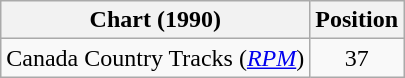<table class="wikitable sortable">
<tr>
<th scope="col">Chart (1990)</th>
<th scope="col">Position</th>
</tr>
<tr>
<td>Canada Country Tracks (<em><a href='#'>RPM</a></em>)</td>
<td align="center">37</td>
</tr>
</table>
